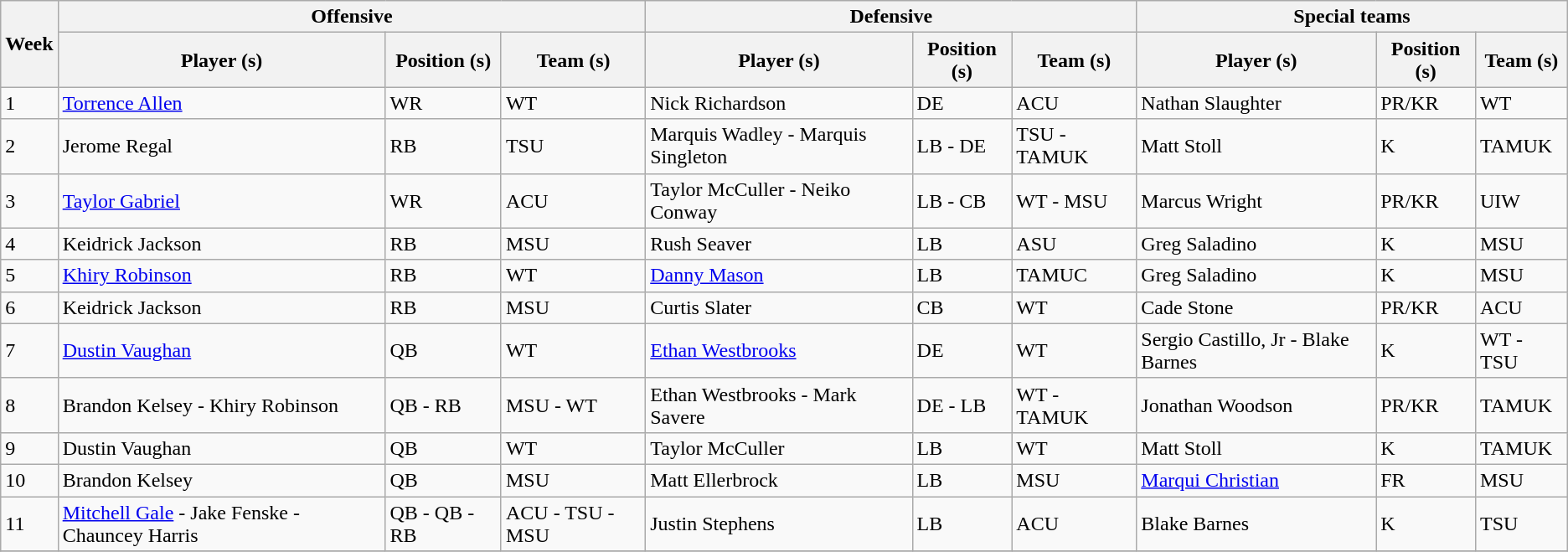<table class="wikitable" border="1">
<tr>
<th rowspan="2">Week</th>
<th colspan="3">Offensive</th>
<th colspan="3">Defensive</th>
<th colspan="3">Special teams</th>
</tr>
<tr>
<th>Player (s)</th>
<th>Position (s)</th>
<th>Team (s)</th>
<th>Player (s)</th>
<th>Position (s)</th>
<th>Team (s)</th>
<th>Player (s)</th>
<th>Position (s)</th>
<th>Team (s)</th>
</tr>
<tr>
<td>1</td>
<td><a href='#'>Torrence Allen</a></td>
<td>WR</td>
<td>WT</td>
<td>Nick Richardson</td>
<td>DE</td>
<td>ACU</td>
<td>Nathan Slaughter</td>
<td>PR/KR</td>
<td>WT</td>
</tr>
<tr>
<td>2</td>
<td>Jerome Regal </td>
<td>RB</td>
<td>TSU</td>
<td>Marquis Wadley - Marquis Singleton </td>
<td>LB - DE</td>
<td>TSU - TAMUK</td>
<td>Matt Stoll</td>
<td>K</td>
<td>TAMUK</td>
</tr>
<tr>
<td>3</td>
<td><a href='#'>Taylor Gabriel</a></td>
<td>WR</td>
<td>ACU</td>
<td>Taylor McCuller - Neiko Conway</td>
<td>LB - CB</td>
<td>WT - MSU</td>
<td>Marcus Wright </td>
<td>PR/KR</td>
<td>UIW</td>
</tr>
<tr>
<td>4</td>
<td>Keidrick Jackson </td>
<td>RB</td>
<td>MSU</td>
<td>Rush Seaver </td>
<td>LB</td>
<td>ASU</td>
<td>Greg Saladino</td>
<td>K</td>
<td>MSU</td>
</tr>
<tr>
<td>5</td>
<td><a href='#'>Khiry Robinson</a></td>
<td>RB</td>
<td>WT</td>
<td><a href='#'>Danny Mason</a></td>
<td>LB</td>
<td>TAMUC</td>
<td>Greg Saladino </td>
<td>K</td>
<td>MSU</td>
</tr>
<tr>
<td>6</td>
<td>Keidrick Jackson </td>
<td>RB</td>
<td>MSU</td>
<td>Curtis Slater</td>
<td>CB</td>
<td>WT</td>
<td>Cade Stone </td>
<td>PR/KR</td>
<td>ACU</td>
</tr>
<tr>
<td>7</td>
<td><a href='#'>Dustin Vaughan</a></td>
<td>QB</td>
<td>WT</td>
<td><a href='#'>Ethan Westbrooks</a></td>
<td>DE</td>
<td>WT</td>
<td>Sergio Castillo, Jr - Blake Barnes </td>
<td>K</td>
<td>WT - TSU</td>
</tr>
<tr>
<td>8</td>
<td>Brandon Kelsey  - Khiry Robinson</td>
<td>QB - RB</td>
<td>MSU - WT</td>
<td>Ethan Westbrooks - Mark Savere </td>
<td>DE - LB</td>
<td>WT - TAMUK</td>
<td>Jonathan Woodson</td>
<td>PR/KR</td>
<td>TAMUK</td>
</tr>
<tr>
<td>9</td>
<td>Dustin Vaughan</td>
<td>QB</td>
<td>WT</td>
<td>Taylor McCuller</td>
<td>LB</td>
<td>WT</td>
<td>Matt Stoll</td>
<td>K</td>
<td>TAMUK </td>
</tr>
<tr>
<td>10</td>
<td>Brandon Kelsey </td>
<td>QB</td>
<td>MSU</td>
<td>Matt Ellerbrock</td>
<td>LB</td>
<td>MSU</td>
<td><a href='#'>Marqui Christian</a></td>
<td>FR</td>
<td>MSU</td>
</tr>
<tr>
<td>11</td>
<td><a href='#'>Mitchell Gale</a> - Jake Fenske - Chauncey Harris </td>
<td>QB - QB - RB</td>
<td>ACU - TSU - MSU</td>
<td>Justin Stephens </td>
<td>LB</td>
<td>ACU</td>
<td>Blake Barnes </td>
<td>K</td>
<td>TSU</td>
</tr>
<tr>
</tr>
</table>
